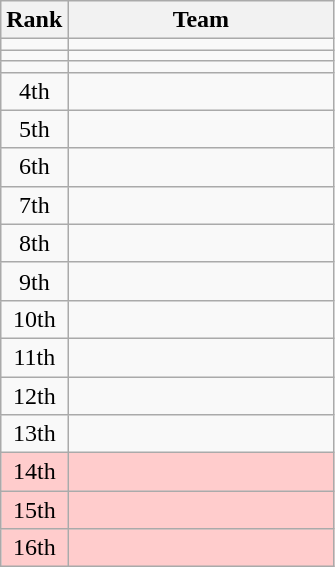<table class=wikitable style="text-align:center;">
<tr>
<th>Rank</th>
<th width=170>Team</th>
</tr>
<tr>
<td></td>
<td align=left></td>
</tr>
<tr>
<td></td>
<td align=left></td>
</tr>
<tr>
<td></td>
<td align=left></td>
</tr>
<tr>
<td>4th</td>
<td align=left></td>
</tr>
<tr>
<td>5th</td>
<td align=left></td>
</tr>
<tr>
<td>6th</td>
<td align=left></td>
</tr>
<tr>
<td>7th</td>
<td align=left></td>
</tr>
<tr>
<td>8th</td>
<td align=left></td>
</tr>
<tr>
<td>9th</td>
<td align=left></td>
</tr>
<tr>
<td>10th</td>
<td align=left></td>
</tr>
<tr>
<td>11th</td>
<td align=left></td>
</tr>
<tr>
<td>12th</td>
<td align=left></td>
</tr>
<tr>
<td>13th</td>
<td align=left></td>
</tr>
<tr bgcolor=#ffcccc>
<td>14th</td>
<td align=left></td>
</tr>
<tr bgcolor=#ffcccc>
<td>15th</td>
<td align=left></td>
</tr>
<tr bgcolor=#ffcccc>
<td>16th</td>
<td align=left></td>
</tr>
</table>
